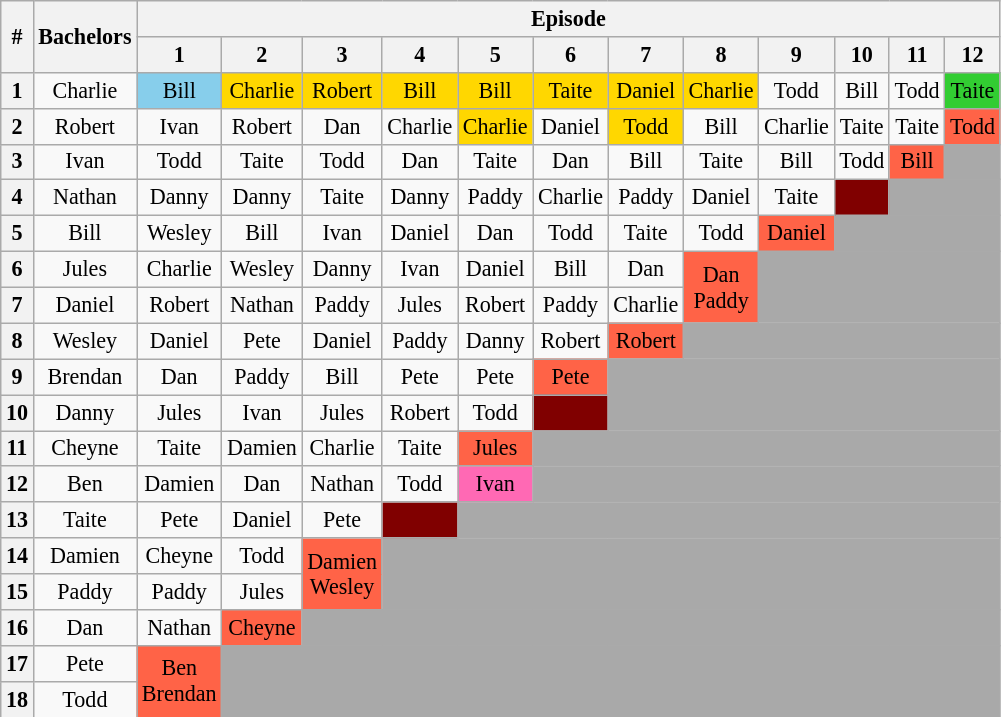<table class="wikitable" style="text-align:center; font-size:92%">
<tr>
<th rowspan="2">#</th>
<th rowspan="2">Bachelors</th>
<th colspan="12">Episode</th>
</tr>
<tr>
<th>1</th>
<th>2</th>
<th>3</th>
<th>4</th>
<th>5</th>
<th>6</th>
<th>7</th>
<th>8</th>
<th>9</th>
<th>10</th>
<th>11</th>
<th>12</th>
</tr>
<tr>
<th>1</th>
<td>Charlie</td>
<td bgcolor="skyblue">Bill</td>
<td bgcolor="gold">Charlie</td>
<td bgcolor="gold">Robert</td>
<td bgcolor="gold">Bill</td>
<td bgcolor="gold">Bill</td>
<td bgcolor="gold">Taite</td>
<td bgcolor="gold">Daniel</td>
<td bgcolor="gold">Charlie</td>
<td>Todd</td>
<td>Bill</td>
<td>Todd</td>
<td bgcolor="limegreen">Taite</td>
</tr>
<tr>
<th>2</th>
<td>Robert</td>
<td>Ivan</td>
<td>Robert</td>
<td>Dan</td>
<td>Charlie</td>
<td bgcolor="gold">Charlie</td>
<td>Daniel</td>
<td bgcolor="gold">Todd</td>
<td>Bill</td>
<td>Charlie</td>
<td>Taite</td>
<td>Taite</td>
<td bgcolor="tomato">Todd</td>
</tr>
<tr>
<th>3</th>
<td>Ivan</td>
<td>Todd</td>
<td>Taite</td>
<td>Todd</td>
<td>Dan</td>
<td>Taite</td>
<td>Dan</td>
<td>Bill</td>
<td>Taite</td>
<td>Bill</td>
<td>Todd</td>
<td bgcolor="tomato">Bill</td>
<td bgcolor="darkgray" colspan="12"></td>
</tr>
<tr>
<th>4</th>
<td>Nathan</td>
<td>Danny</td>
<td>Danny</td>
<td>Taite</td>
<td>Danny</td>
<td>Paddy</td>
<td>Charlie</td>
<td>Paddy</td>
<td>Daniel</td>
<td>Taite</td>
<td bgcolor="maroon"></td>
<td bgcolor="darkgray" colspan="12"></td>
</tr>
<tr>
<th>5</th>
<td>Bill</td>
<td>Wesley</td>
<td>Bill</td>
<td>Ivan</td>
<td>Daniel</td>
<td>Dan</td>
<td>Todd</td>
<td>Taite</td>
<td>Todd</td>
<td bgcolor="tomato">Daniel</td>
<td bgcolor="darkgray" colspan="12"></td>
</tr>
<tr>
<th>6</th>
<td>Jules</td>
<td>Charlie</td>
<td>Wesley</td>
<td>Danny</td>
<td>Ivan</td>
<td>Daniel</td>
<td>Bill</td>
<td>Dan</td>
<td bgcolor="tomato" rowspan="2">Dan<br>Paddy</td>
<td bgcolor="darkgray" colspan="12" rowspan="2"></td>
</tr>
<tr>
<th>7</th>
<td>Daniel</td>
<td>Robert</td>
<td>Nathan</td>
<td>Paddy</td>
<td>Jules</td>
<td>Robert</td>
<td>Paddy</td>
<td>Charlie</td>
</tr>
<tr>
<th>8</th>
<td>Wesley</td>
<td>Daniel</td>
<td>Pete</td>
<td>Daniel</td>
<td>Paddy</td>
<td>Danny</td>
<td>Robert</td>
<td bgcolor="tomato">Robert</td>
<td bgcolor="darkgray" colspan="12"></td>
</tr>
<tr>
<th>9</th>
<td>Brendan</td>
<td>Dan</td>
<td>Paddy</td>
<td>Bill</td>
<td>Pete</td>
<td>Pete</td>
<td bgcolor="tomato">Pete</td>
<td bgcolor="darkgray" colspan="12" rowspan="2"></td>
</tr>
<tr>
<th>10</th>
<td>Danny</td>
<td>Jules</td>
<td>Ivan</td>
<td>Jules</td>
<td>Robert</td>
<td>Todd</td>
<td bgcolor="maroon"></td>
</tr>
<tr>
<th>11</th>
<td>Cheyne</td>
<td>Taite</td>
<td>Damien</td>
<td>Charlie</td>
<td>Taite</td>
<td bgcolor="tomato">Jules</td>
<td bgcolor="darkgray" colspan="12"></td>
</tr>
<tr>
<th>12</th>
<td>Ben</td>
<td>Damien</td>
<td>Dan</td>
<td>Nathan</td>
<td>Todd</td>
<td bgcolor="hotpink">Ivan</td>
<td bgcolor="darkgray" colspan="12"></td>
</tr>
<tr>
<th>13</th>
<td>Taite</td>
<td>Pete</td>
<td>Daniel</td>
<td>Pete</td>
<td bgcolor="maroon"></td>
<td bgcolor="darkgray" colspan="12"></td>
</tr>
<tr>
<th>14</th>
<td>Damien</td>
<td>Cheyne</td>
<td>Todd</td>
<td bgcolor="tomato" rowspan="2">Damien<br>Wesley</td>
<td bgcolor="darkgray" colspan="12" rowspan="2"></td>
</tr>
<tr>
<th>15</th>
<td>Paddy</td>
<td>Paddy</td>
<td>Jules</td>
</tr>
<tr>
<th>16</th>
<td>Dan</td>
<td>Nathan</td>
<td bgcolor="tomato">Cheyne</td>
<td bgcolor="darkgray" colspan="12"></td>
</tr>
<tr>
<th>17</th>
<td>Pete</td>
<td bgcolor="tomato" rowspan="2">Ben<br>Brendan</td>
<td bgcolor="darkgray" colspan="12" rowspan="2"></td>
</tr>
<tr>
<th>18</th>
<td>Todd</td>
</tr>
</table>
